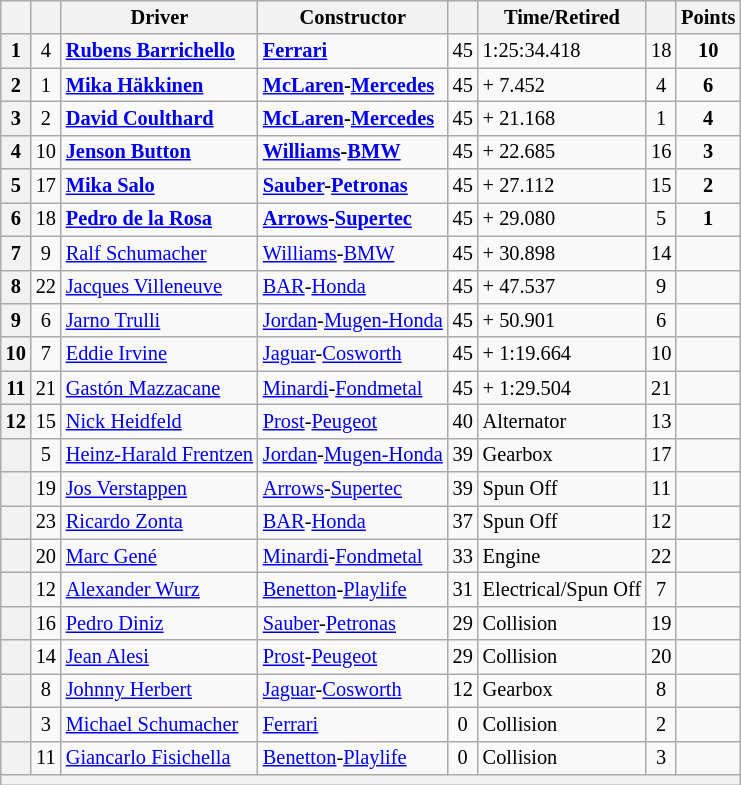<table class="wikitable sortable" style="font-size: 85%;">
<tr>
<th scope="col"></th>
<th scope="col"></th>
<th scope="col">Driver</th>
<th scope="col">Constructor</th>
<th scope="col" class="unsortable"></th>
<th scope="col" class="unsortable">Time/Retired</th>
<th scope="col"></th>
<th scope="col">Points</th>
</tr>
<tr>
<th scope="row">1</th>
<td align="center">4</td>
<td data-sort-value="BAR"> <strong><a href='#'>Rubens Barrichello</a></strong></td>
<td><strong><a href='#'>Ferrari</a></strong></td>
<td align="center">45</td>
<td>1:25:34.418</td>
<td align="center">18</td>
<td align="center"><strong>10</strong></td>
</tr>
<tr>
<th scope="row">2</th>
<td align="center">1</td>
<td data-sort-value="HAK"> <strong><a href='#'>Mika Häkkinen</a></strong></td>
<td><strong><a href='#'>McLaren</a>-<a href='#'>Mercedes</a></strong></td>
<td align="center">45</td>
<td>+ 7.452</td>
<td align="center">4</td>
<td align="center"><strong>6</strong></td>
</tr>
<tr>
<th scope="row">3</th>
<td align="center">2</td>
<td data-sort-value="COU"> <strong><a href='#'>David Coulthard</a></strong></td>
<td><strong><a href='#'>McLaren</a>-<a href='#'>Mercedes</a></strong></td>
<td align="center">45</td>
<td>+ 21.168</td>
<td align="center">1</td>
<td align="center"><strong>4</strong></td>
</tr>
<tr>
<th scope="row">4</th>
<td align="center">10</td>
<td data-sort-value="BUT"> <strong><a href='#'>Jenson Button</a></strong></td>
<td><strong><a href='#'>Williams</a>-<a href='#'>BMW</a></strong></td>
<td align="center">45</td>
<td>+ 22.685</td>
<td align="center">16</td>
<td align="center"><strong>3</strong></td>
</tr>
<tr>
<th scope="row">5</th>
<td align="center">17</td>
<td data-sort-value="SAL"> <strong><a href='#'>Mika Salo</a></strong></td>
<td><strong><a href='#'>Sauber</a>-<a href='#'>Petronas</a></strong></td>
<td align="center">45</td>
<td>+ 27.112</td>
<td align="center">15</td>
<td align="center"><strong>2</strong></td>
</tr>
<tr>
<th scope="row">6</th>
<td align="center">18</td>
<td data-sort-value="DEL"> <strong><a href='#'>Pedro de la Rosa</a></strong></td>
<td><strong><a href='#'>Arrows</a>-<a href='#'>Supertec</a></strong></td>
<td align="center">45</td>
<td>+ 29.080</td>
<td align="center">5</td>
<td align="center"><strong>1</strong></td>
</tr>
<tr>
<th scope="row">7</th>
<td align="center">9</td>
<td data-sort-value="SCH2"> <a href='#'>Ralf Schumacher</a></td>
<td><a href='#'>Williams</a>-<a href='#'>BMW</a></td>
<td align="center">45</td>
<td>+ 30.898</td>
<td align="center">14</td>
<td> </td>
</tr>
<tr>
<th scope="row">8</th>
<td align="center">22</td>
<td data-sort-value="VIL"> <a href='#'>Jacques Villeneuve</a></td>
<td><a href='#'>BAR</a>-<a href='#'>Honda</a></td>
<td align="center">45</td>
<td>+ 47.537</td>
<td align="center">9</td>
<td> </td>
</tr>
<tr>
<th scope="row">9</th>
<td align="center">6</td>
<td data-sort-value="TRU"> <a href='#'>Jarno Trulli</a></td>
<td><a href='#'>Jordan</a>-<a href='#'>Mugen-Honda</a></td>
<td align="center">45</td>
<td>+ 50.901</td>
<td align="center">6</td>
<td> </td>
</tr>
<tr>
<th scope="row">10</th>
<td align="center">7</td>
<td data-sort-value="IRV"> <a href='#'>Eddie Irvine</a></td>
<td><a href='#'>Jaguar</a>-<a href='#'>Cosworth</a></td>
<td align="center">45</td>
<td>+ 1:19.664</td>
<td align="center">10</td>
<td> </td>
</tr>
<tr>
<th scope="row">11</th>
<td align="center">21</td>
<td data-sort-value="MAZ"> <a href='#'>Gastón Mazzacane</a></td>
<td><a href='#'>Minardi</a>-<a href='#'>Fondmetal</a></td>
<td align="center">45</td>
<td>+ 1:29.504</td>
<td align="center">21</td>
<td> </td>
</tr>
<tr>
<th scope="row">12</th>
<td align="center">15</td>
<td data-sort-value="HEI"> <a href='#'>Nick Heidfeld</a></td>
<td><a href='#'>Prost</a>-<a href='#'>Peugeot</a></td>
<td align="center">40</td>
<td>Alternator</td>
<td align="center">13</td>
<td> </td>
</tr>
<tr>
<th scope="row" data-sort-value="13"></th>
<td align="center">5</td>
<td data-sort-value="FRE"> <a href='#'>Heinz-Harald Frentzen</a></td>
<td><a href='#'>Jordan</a>-<a href='#'>Mugen-Honda</a></td>
<td align="center">39</td>
<td>Gearbox</td>
<td align="center">17</td>
<td> </td>
</tr>
<tr>
<th scope="row" data-sort-value=14"></th>
<td align="center">19</td>
<td data-sort-value="VER"> <a href='#'>Jos Verstappen</a></td>
<td><a href='#'>Arrows</a>-<a href='#'>Supertec</a></td>
<td align="center">39</td>
<td>Spun Off</td>
<td align="center">11</td>
<td> </td>
</tr>
<tr>
<th scope="row" data-sort-value="15"></th>
<td align="center">23</td>
<td> <a href='#'>Ricardo Zonta</a></td>
<td><a href='#'>BAR</a>-<a href='#'>Honda</a></td>
<td align="center">37</td>
<td>Spun Off</td>
<td align="center">12</td>
<td> </td>
</tr>
<tr>
<th scope="row" data-sort-value="16"></th>
<td align="center">20</td>
<td data-sort-value="GEN"> <a href='#'>Marc Gené</a></td>
<td><a href='#'>Minardi</a>-<a href='#'>Fondmetal</a></td>
<td align="center">33</td>
<td>Engine</td>
<td align="center">22</td>
<td> </td>
</tr>
<tr>
<th scope="row" data-sort-value="17"></th>
<td align="center">12</td>
<td data-sort-value="WUR"> <a href='#'>Alexander Wurz</a></td>
<td><a href='#'>Benetton</a>-<a href='#'>Playlife</a></td>
<td align="center">31</td>
<td>Electrical/Spun Off</td>
<td align="center">7</td>
<td> </td>
</tr>
<tr>
<th scope="row" data-sort-value="18"></th>
<td align="center">16</td>
<td data-sort-value="DIN"> <a href='#'>Pedro Diniz</a></td>
<td><a href='#'>Sauber</a>-<a href='#'>Petronas</a></td>
<td align="center">29</td>
<td>Collision</td>
<td align="center">19</td>
<td> </td>
</tr>
<tr>
<th scope="row" data-sort-value="19"></th>
<td align="center">14</td>
<td data-sort-value="ALE"> <a href='#'>Jean Alesi</a></td>
<td><a href='#'>Prost</a>-<a href='#'>Peugeot</a></td>
<td align="center">29</td>
<td>Collision</td>
<td align="center">20</td>
<td> </td>
</tr>
<tr>
<th scope="row" data-sort-value="20"></th>
<td align="center">8</td>
<td data-sort-value="HER"> <a href='#'>Johnny Herbert</a></td>
<td><a href='#'>Jaguar</a>-<a href='#'>Cosworth</a></td>
<td align="center">12</td>
<td>Gearbox</td>
<td align="center">8</td>
<td> </td>
</tr>
<tr>
<th scope="row" data-sort-value="21"></th>
<td align="center">3</td>
<td data-sort-value="SCH1"> <a href='#'>Michael Schumacher</a></td>
<td><a href='#'>Ferrari</a></td>
<td align="center">0</td>
<td>Collision</td>
<td align="center">2</td>
<td> </td>
</tr>
<tr>
<th scope="row" data-sort-value="22"></th>
<td align="center">11</td>
<td data-sort-value="FIS"> <a href='#'>Giancarlo Fisichella</a></td>
<td><a href='#'>Benetton</a>-<a href='#'>Playlife</a></td>
<td align="center">0</td>
<td>Collision</td>
<td align="center">3</td>
<td> </td>
</tr>
<tr class="sortbottom">
<th colspan="8"></th>
</tr>
</table>
